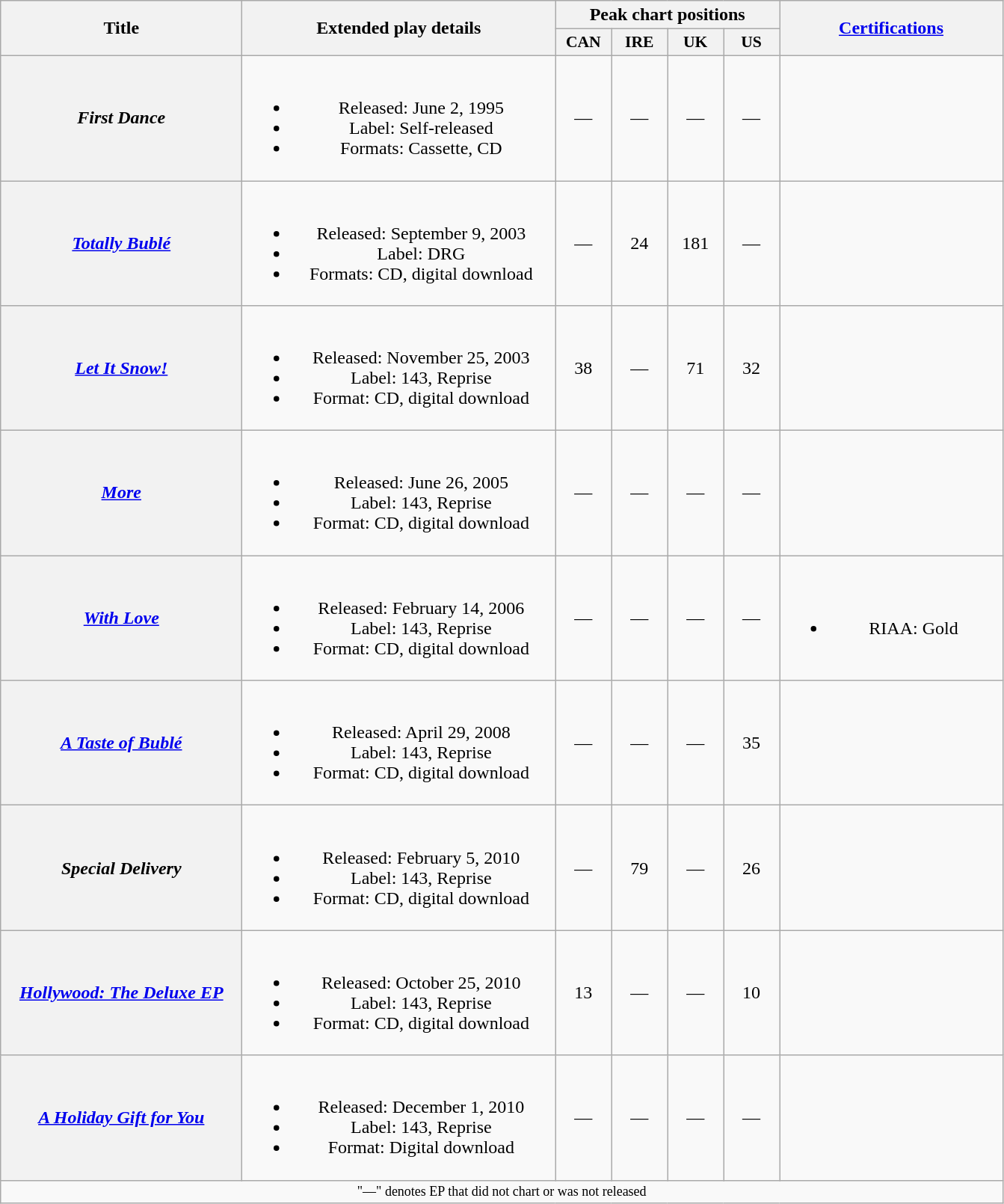<table class="wikitable plainrowheaders" style="text-align:center;">
<tr>
<th scope="col" rowspan="2" style="width:13em;">Title</th>
<th scope="col" rowspan="2" style="width:17em;">Extended play details</th>
<th scope="col" colspan="4">Peak chart positions</th>
<th scope="col" rowspan="2" style="width:12em;"><a href='#'>Certifications</a></th>
</tr>
<tr>
<th scope="col" style="width:3em;font-size:90%;">CAN<br></th>
<th scope="col" style="width:3em;font-size:90%;">IRE<br></th>
<th scope="col" style="width:3em;font-size:90%;">UK<br></th>
<th scope="col" style="width:3em;font-size:90%;">US<br></th>
</tr>
<tr>
<th scope="row"><em>First Dance</em></th>
<td><br><ul><li>Released: June 2, 1995</li><li>Label: Self-released</li><li>Formats: Cassette, CD</li></ul></td>
<td>—</td>
<td>—</td>
<td>—</td>
<td>—</td>
<td></td>
</tr>
<tr>
<th scope="row"><em><a href='#'>Totally Bublé</a></em></th>
<td><br><ul><li>Released: September 9, 2003</li><li>Label: DRG</li><li>Formats: CD, digital download</li></ul></td>
<td>—</td>
<td>24</td>
<td>181</td>
<td>—</td>
<td></td>
</tr>
<tr>
<th scope="row"><em><a href='#'>Let It Snow!</a></em></th>
<td><br><ul><li>Released: November 25, 2003</li><li>Label: 143, Reprise</li><li>Format: CD, digital download</li></ul></td>
<td>38</td>
<td>—</td>
<td>71</td>
<td>32</td>
<td></td>
</tr>
<tr>
<th scope="row"><em><a href='#'>More</a></em></th>
<td><br><ul><li>Released: June 26, 2005</li><li>Label: 143, Reprise</li><li>Format: CD, digital download</li></ul></td>
<td>—</td>
<td>—</td>
<td>—</td>
<td>—</td>
<td></td>
</tr>
<tr>
<th scope="row"><em><a href='#'>With Love</a></em></th>
<td><br><ul><li>Released: February 14, 2006</li><li>Label: 143, Reprise</li><li>Format: CD, digital download</li></ul></td>
<td>—</td>
<td>—</td>
<td>—</td>
<td>—</td>
<td><br><ul><li>RIAA: Gold</li></ul></td>
</tr>
<tr>
<th scope="row"><em><a href='#'>A Taste of Bublé</a></em></th>
<td><br><ul><li>Released: April 29, 2008</li><li>Label: 143, Reprise</li><li>Format: CD, digital download</li></ul></td>
<td>—</td>
<td>—</td>
<td>—</td>
<td>35</td>
<td></td>
</tr>
<tr>
<th scope="row"><em>Special Delivery</em></th>
<td><br><ul><li>Released: February 5, 2010</li><li>Label: 143, Reprise</li><li>Format: CD, digital download</li></ul></td>
<td>—</td>
<td>79</td>
<td>—</td>
<td>26</td>
<td></td>
</tr>
<tr>
<th scope="row"><em><a href='#'>Hollywood: The Deluxe EP</a></em></th>
<td><br><ul><li>Released: October 25, 2010</li><li>Label: 143, Reprise</li><li>Format: CD, digital download</li></ul></td>
<td>13</td>
<td>—</td>
<td>—</td>
<td>10</td>
<td></td>
</tr>
<tr>
<th scope="row"><em><a href='#'>A Holiday Gift for You</a></em></th>
<td><br><ul><li>Released: December 1, 2010</li><li>Label: 143, Reprise</li><li>Format: Digital download</li></ul></td>
<td>—</td>
<td>—</td>
<td>—</td>
<td>—</td>
<td></td>
</tr>
<tr>
<td colspan="14" style="font-size:9pt">"—" denotes EP that did not chart or was not released</td>
</tr>
</table>
